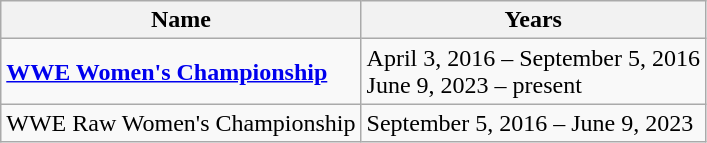<table class="wikitable">
<tr>
<th>Name</th>
<th>Years</th>
</tr>
<tr>
<td><strong><a href='#'>WWE Women's Championship</a></strong></td>
<td>April 3, 2016 – September 5, 2016<br>June 9, 2023 – present</td>
</tr>
<tr>
<td>WWE Raw Women's Championship</td>
<td>September 5, 2016 – June 9, 2023</td>
</tr>
</table>
